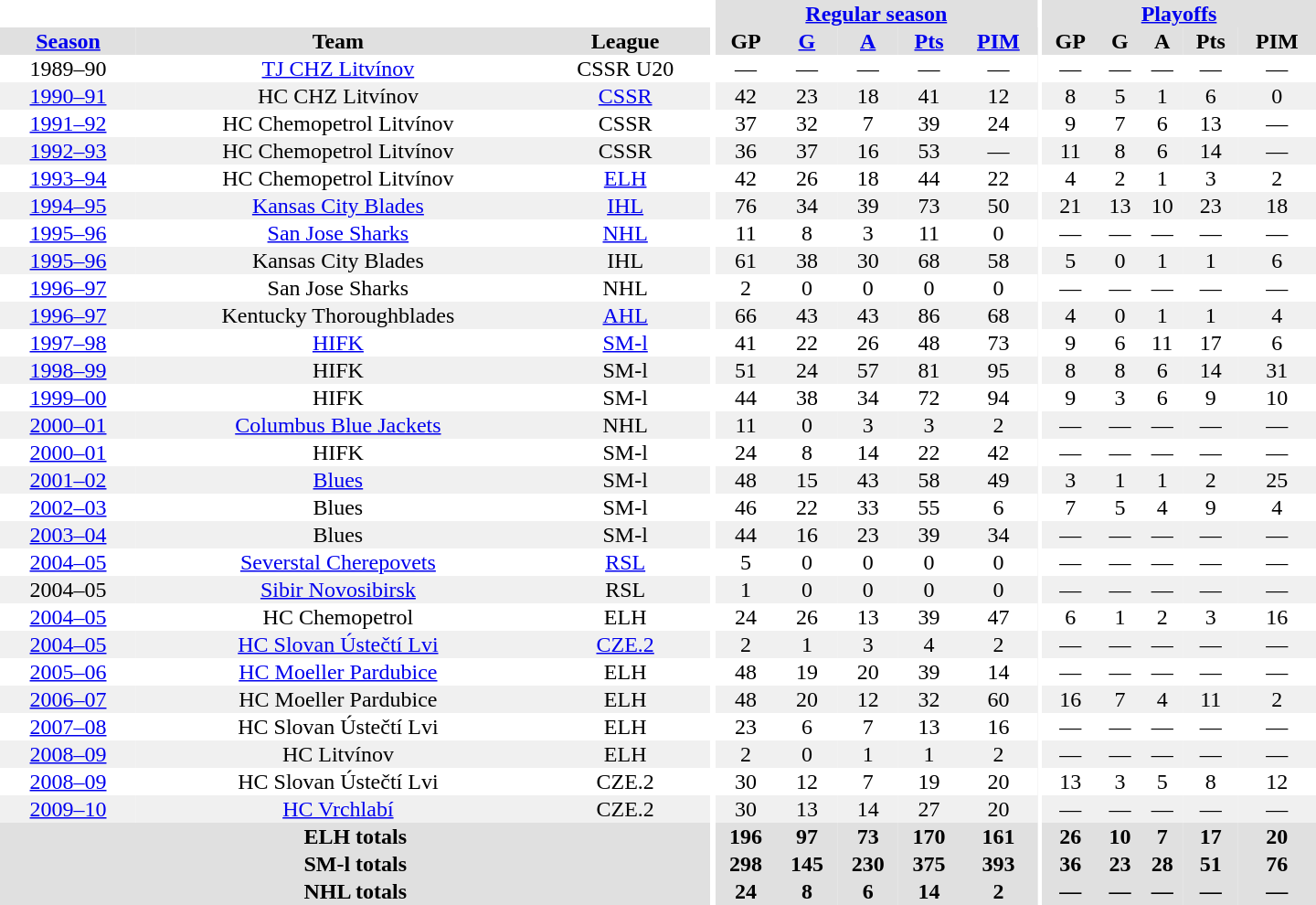<table border="0" cellpadding="1" cellspacing="0" style="text-align:center; width:60em">
<tr bgcolor="#e0e0e0">
<th colspan="3" bgcolor="#ffffff"></th>
<th rowspan="100" bgcolor="#ffffff"></th>
<th colspan="5"><a href='#'>Regular season</a></th>
<th rowspan="100" bgcolor="#ffffff"></th>
<th colspan="5"><a href='#'>Playoffs</a></th>
</tr>
<tr bgcolor="#e0e0e0">
<th><a href='#'>Season</a></th>
<th>Team</th>
<th>League</th>
<th>GP</th>
<th><a href='#'>G</a></th>
<th><a href='#'>A</a></th>
<th><a href='#'>Pts</a></th>
<th><a href='#'>PIM</a></th>
<th>GP</th>
<th>G</th>
<th>A</th>
<th>Pts</th>
<th>PIM</th>
</tr>
<tr>
<td>1989–90</td>
<td><a href='#'>TJ CHZ Litvínov</a></td>
<td>CSSR U20</td>
<td>—</td>
<td>—</td>
<td>—</td>
<td>—</td>
<td>—</td>
<td>—</td>
<td>—</td>
<td>—</td>
<td>—</td>
<td>—</td>
</tr>
<tr bgcolor="#f0f0f0">
<td><a href='#'>1990–91</a></td>
<td>HC CHZ Litvínov</td>
<td><a href='#'>CSSR</a></td>
<td>42</td>
<td>23</td>
<td>18</td>
<td>41</td>
<td>12</td>
<td>8</td>
<td>5</td>
<td>1</td>
<td>6</td>
<td>0</td>
</tr>
<tr>
<td><a href='#'>1991–92</a></td>
<td>HC Chemopetrol Litvínov</td>
<td>CSSR</td>
<td>37</td>
<td>32</td>
<td>7</td>
<td>39</td>
<td>24</td>
<td>9</td>
<td>7</td>
<td>6</td>
<td>13</td>
<td>—</td>
</tr>
<tr bgcolor="#f0f0f0">
<td><a href='#'>1992–93</a></td>
<td>HC Chemopetrol Litvínov</td>
<td>CSSR</td>
<td>36</td>
<td>37</td>
<td>16</td>
<td>53</td>
<td>—</td>
<td>11</td>
<td>8</td>
<td>6</td>
<td>14</td>
<td>—</td>
</tr>
<tr>
<td><a href='#'>1993–94</a></td>
<td>HC Chemopetrol Litvínov</td>
<td><a href='#'>ELH</a></td>
<td>42</td>
<td>26</td>
<td>18</td>
<td>44</td>
<td>22</td>
<td>4</td>
<td>2</td>
<td>1</td>
<td>3</td>
<td>2</td>
</tr>
<tr bgcolor="#f0f0f0">
<td><a href='#'>1994–95</a></td>
<td><a href='#'>Kansas City Blades</a></td>
<td><a href='#'>IHL</a></td>
<td>76</td>
<td>34</td>
<td>39</td>
<td>73</td>
<td>50</td>
<td>21</td>
<td>13</td>
<td>10</td>
<td>23</td>
<td>18</td>
</tr>
<tr>
<td><a href='#'>1995–96</a></td>
<td><a href='#'>San Jose Sharks</a></td>
<td><a href='#'>NHL</a></td>
<td>11</td>
<td>8</td>
<td>3</td>
<td>11</td>
<td>0</td>
<td>—</td>
<td>—</td>
<td>—</td>
<td>—</td>
<td>—</td>
</tr>
<tr bgcolor="#f0f0f0">
<td><a href='#'>1995–96</a></td>
<td>Kansas City Blades</td>
<td>IHL</td>
<td>61</td>
<td>38</td>
<td>30</td>
<td>68</td>
<td>58</td>
<td>5</td>
<td>0</td>
<td>1</td>
<td>1</td>
<td>6</td>
</tr>
<tr>
<td><a href='#'>1996–97</a></td>
<td>San Jose Sharks</td>
<td>NHL</td>
<td>2</td>
<td>0</td>
<td>0</td>
<td>0</td>
<td>0</td>
<td>—</td>
<td>—</td>
<td>—</td>
<td>—</td>
<td>—</td>
</tr>
<tr bgcolor="#f0f0f0">
<td><a href='#'>1996–97</a></td>
<td>Kentucky Thoroughblades</td>
<td><a href='#'>AHL</a></td>
<td>66</td>
<td>43</td>
<td>43</td>
<td>86</td>
<td>68</td>
<td>4</td>
<td>0</td>
<td>1</td>
<td>1</td>
<td>4</td>
</tr>
<tr>
<td><a href='#'>1997–98</a></td>
<td><a href='#'>HIFK</a></td>
<td><a href='#'>SM-l</a></td>
<td>41</td>
<td>22</td>
<td>26</td>
<td>48</td>
<td>73</td>
<td>9</td>
<td>6</td>
<td>11</td>
<td>17</td>
<td>6</td>
</tr>
<tr bgcolor="#f0f0f0">
<td><a href='#'>1998–99</a></td>
<td>HIFK</td>
<td>SM-l</td>
<td>51</td>
<td>24</td>
<td>57</td>
<td>81</td>
<td>95</td>
<td>8</td>
<td>8</td>
<td>6</td>
<td>14</td>
<td>31</td>
</tr>
<tr>
<td><a href='#'>1999–00</a></td>
<td>HIFK</td>
<td>SM-l</td>
<td>44</td>
<td>38</td>
<td>34</td>
<td>72</td>
<td>94</td>
<td>9</td>
<td>3</td>
<td>6</td>
<td>9</td>
<td>10</td>
</tr>
<tr bgcolor="#f0f0f0">
<td><a href='#'>2000–01</a></td>
<td><a href='#'>Columbus Blue Jackets</a></td>
<td>NHL</td>
<td>11</td>
<td>0</td>
<td>3</td>
<td>3</td>
<td>2</td>
<td>—</td>
<td>—</td>
<td>—</td>
<td>—</td>
<td>—</td>
</tr>
<tr>
<td><a href='#'>2000–01</a></td>
<td>HIFK</td>
<td>SM-l</td>
<td>24</td>
<td>8</td>
<td>14</td>
<td>22</td>
<td>42</td>
<td>—</td>
<td>—</td>
<td>—</td>
<td>—</td>
<td>—</td>
</tr>
<tr bgcolor="#f0f0f0">
<td><a href='#'>2001–02</a></td>
<td><a href='#'>Blues</a></td>
<td>SM-l</td>
<td>48</td>
<td>15</td>
<td>43</td>
<td>58</td>
<td>49</td>
<td>3</td>
<td>1</td>
<td>1</td>
<td>2</td>
<td>25</td>
</tr>
<tr>
<td><a href='#'>2002–03</a></td>
<td>Blues</td>
<td>SM-l</td>
<td>46</td>
<td>22</td>
<td>33</td>
<td>55</td>
<td>6</td>
<td>7</td>
<td>5</td>
<td>4</td>
<td>9</td>
<td>4</td>
</tr>
<tr bgcolor="#f0f0f0">
<td><a href='#'>2003–04</a></td>
<td>Blues</td>
<td>SM-l</td>
<td>44</td>
<td>16</td>
<td>23</td>
<td>39</td>
<td>34</td>
<td>—</td>
<td>—</td>
<td>—</td>
<td>—</td>
<td>—</td>
</tr>
<tr>
<td><a href='#'>2004–05</a></td>
<td><a href='#'>Severstal Cherepovets</a></td>
<td><a href='#'>RSL</a></td>
<td>5</td>
<td>0</td>
<td>0</td>
<td>0</td>
<td>0</td>
<td>—</td>
<td>—</td>
<td>—</td>
<td>—</td>
<td>—</td>
</tr>
<tr bgcolor="#f0f0f0">
<td>2004–05</td>
<td><a href='#'>Sibir Novosibirsk</a></td>
<td>RSL</td>
<td>1</td>
<td>0</td>
<td>0</td>
<td>0</td>
<td>0</td>
<td>—</td>
<td>—</td>
<td>—</td>
<td>—</td>
<td>—</td>
</tr>
<tr>
<td><a href='#'>2004–05</a></td>
<td>HC Chemopetrol</td>
<td>ELH</td>
<td>24</td>
<td>26</td>
<td>13</td>
<td>39</td>
<td>47</td>
<td>6</td>
<td>1</td>
<td>2</td>
<td>3</td>
<td>16</td>
</tr>
<tr bgcolor="#f0f0f0">
<td><a href='#'>2004–05</a></td>
<td><a href='#'>HC Slovan Ústečtí Lvi</a></td>
<td><a href='#'>CZE.2</a></td>
<td>2</td>
<td>1</td>
<td>3</td>
<td>4</td>
<td>2</td>
<td>—</td>
<td>—</td>
<td>—</td>
<td>—</td>
<td>—</td>
</tr>
<tr>
<td><a href='#'>2005–06</a></td>
<td><a href='#'>HC Moeller Pardubice</a></td>
<td>ELH</td>
<td>48</td>
<td>19</td>
<td>20</td>
<td>39</td>
<td>14</td>
<td>—</td>
<td>—</td>
<td>—</td>
<td>—</td>
<td>—</td>
</tr>
<tr bgcolor="#f0f0f0">
<td><a href='#'>2006–07</a></td>
<td>HC Moeller Pardubice</td>
<td>ELH</td>
<td>48</td>
<td>20</td>
<td>12</td>
<td>32</td>
<td>60</td>
<td>16</td>
<td>7</td>
<td>4</td>
<td>11</td>
<td>2</td>
</tr>
<tr>
<td><a href='#'>2007–08</a></td>
<td>HC Slovan Ústečtí Lvi</td>
<td>ELH</td>
<td>23</td>
<td>6</td>
<td>7</td>
<td>13</td>
<td>16</td>
<td>—</td>
<td>—</td>
<td>—</td>
<td>—</td>
<td>—</td>
</tr>
<tr bgcolor="#f0f0f0">
<td><a href='#'>2008–09</a></td>
<td>HC Litvínov</td>
<td>ELH</td>
<td>2</td>
<td>0</td>
<td>1</td>
<td>1</td>
<td>2</td>
<td>—</td>
<td>—</td>
<td>—</td>
<td>—</td>
<td>—</td>
</tr>
<tr>
<td><a href='#'>2008–09</a></td>
<td>HC Slovan Ústečtí Lvi</td>
<td>CZE.2</td>
<td>30</td>
<td>12</td>
<td>7</td>
<td>19</td>
<td>20</td>
<td>13</td>
<td>3</td>
<td>5</td>
<td>8</td>
<td>12</td>
</tr>
<tr bgcolor="#f0f0f0">
<td><a href='#'>2009–10</a></td>
<td><a href='#'>HC Vrchlabí</a></td>
<td>CZE.2</td>
<td>30</td>
<td>13</td>
<td>14</td>
<td>27</td>
<td>20</td>
<td>—</td>
<td>—</td>
<td>—</td>
<td>—</td>
<td>—</td>
</tr>
<tr bgcolor="#e0e0e0">
<th colspan="3">ELH totals</th>
<th>196</th>
<th>97</th>
<th>73</th>
<th>170</th>
<th>161</th>
<th>26</th>
<th>10</th>
<th>7</th>
<th>17</th>
<th>20</th>
</tr>
<tr bgcolor="#e0e0e0">
<th colspan="3">SM-l totals</th>
<th>298</th>
<th>145</th>
<th>230</th>
<th>375</th>
<th>393</th>
<th>36</th>
<th>23</th>
<th>28</th>
<th>51</th>
<th>76</th>
</tr>
<tr bgcolor="#e0e0e0">
<th colspan="3">NHL totals</th>
<th>24</th>
<th>8</th>
<th>6</th>
<th>14</th>
<th>2</th>
<th>—</th>
<th>—</th>
<th>—</th>
<th>—</th>
<th>—</th>
</tr>
</table>
